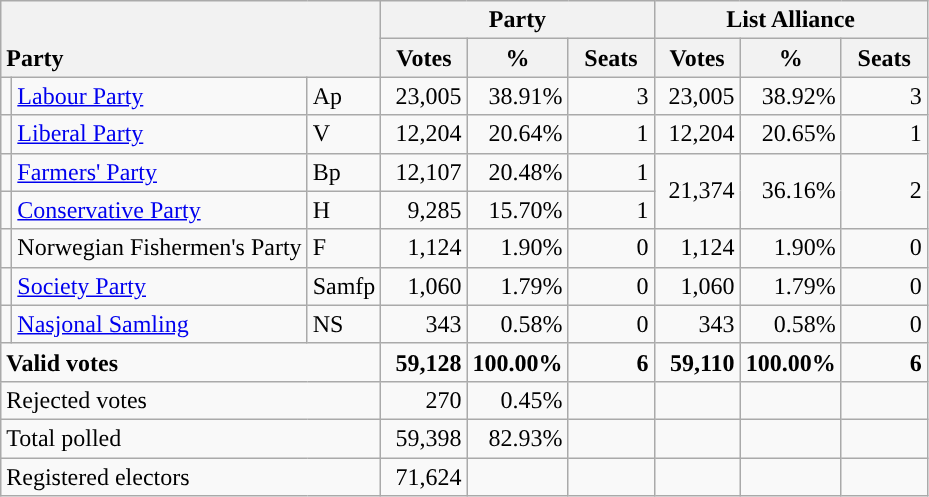<table class="wikitable" border="1" style="text-align:right;">
<tr>
<th style="text-align:left;" valign=bottom rowspan=2 colspan=3>Party</th>
<th colspan=3>Party</th>
<th colspan=3>List Alliance</th>
</tr>
<tr>
<th align=center valign=bottom width="50">Votes</th>
<th align=center valign=bottom width="50">%</th>
<th align=center valign=bottom width="50">Seats</th>
<th align=center valign=bottom width="50">Votes</th>
<th align=center valign=bottom width="50">%</th>
<th align=center valign=bottom width="50">Seats</th>
</tr>
<tr>
<td style="color:inherit;background:"></td>
<td align=left><a href='#'>Labour Party</a></td>
<td align=left>Ap</td>
<td>23,005</td>
<td>38.91%</td>
<td>3</td>
<td>23,005</td>
<td>38.92%</td>
<td>3</td>
</tr>
<tr>
<td style="color:inherit;background:"></td>
<td align=left><a href='#'>Liberal Party</a></td>
<td align=left>V</td>
<td>12,204</td>
<td>20.64%</td>
<td>1</td>
<td>12,204</td>
<td>20.65%</td>
<td>1</td>
</tr>
<tr>
<td style="color:inherit;background:"></td>
<td align=left><a href='#'>Farmers' Party</a></td>
<td align=left>Bp</td>
<td>12,107</td>
<td>20.48%</td>
<td>1</td>
<td rowspan=2>21,374</td>
<td rowspan=2>36.16%</td>
<td rowspan=2>2</td>
</tr>
<tr>
<td style="color:inherit;background:"></td>
<td align=left><a href='#'>Conservative Party</a></td>
<td align=left>H</td>
<td>9,285</td>
<td>15.70%</td>
<td>1</td>
</tr>
<tr>
<td></td>
<td align=left>Norwegian Fishermen's Party</td>
<td align=left>F</td>
<td>1,124</td>
<td>1.90%</td>
<td>0</td>
<td>1,124</td>
<td>1.90%</td>
<td>0</td>
</tr>
<tr>
<td></td>
<td align=left><a href='#'>Society Party</a></td>
<td align=left>Samfp</td>
<td>1,060</td>
<td>1.79%</td>
<td>0</td>
<td>1,060</td>
<td>1.79%</td>
<td>0</td>
</tr>
<tr>
<td style="color:inherit;background:"></td>
<td align=left><a href='#'>Nasjonal Samling</a></td>
<td align=left>NS</td>
<td>343</td>
<td>0.58%</td>
<td>0</td>
<td>343</td>
<td>0.58%</td>
<td>0</td>
</tr>
<tr style="font-weight:bold">
<td align=left colspan=3>Valid votes</td>
<td>59,128</td>
<td>100.00%</td>
<td>6</td>
<td>59,110</td>
<td>100.00%</td>
<td>6</td>
</tr>
<tr>
<td align=left colspan=3>Rejected votes</td>
<td>270</td>
<td>0.45%</td>
<td></td>
<td></td>
<td></td>
<td></td>
</tr>
<tr>
<td align=left colspan=3>Total polled</td>
<td>59,398</td>
<td>82.93%</td>
<td></td>
<td></td>
<td></td>
<td></td>
</tr>
<tr>
<td align=left colspan=3>Registered electors</td>
<td>71,624</td>
<td></td>
<td></td>
<td></td>
<td></td>
<td></td>
</tr>
</table>
